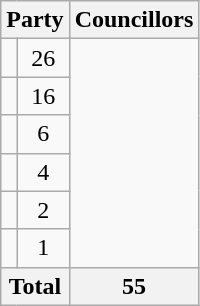<table class="wikitable">
<tr>
<th colspan=2>Party</th>
<th>Councillors</th>
</tr>
<tr>
<td></td>
<td align=center>26</td>
</tr>
<tr>
<td></td>
<td align=center>16</td>
</tr>
<tr>
<td></td>
<td align=center>6</td>
</tr>
<tr>
<td></td>
<td align=center>4</td>
</tr>
<tr>
<td></td>
<td align=center>2</td>
</tr>
<tr>
<td></td>
<td align=center>1</td>
</tr>
<tr>
<th colspan=2>Total</th>
<th align=center>55</th>
</tr>
</table>
